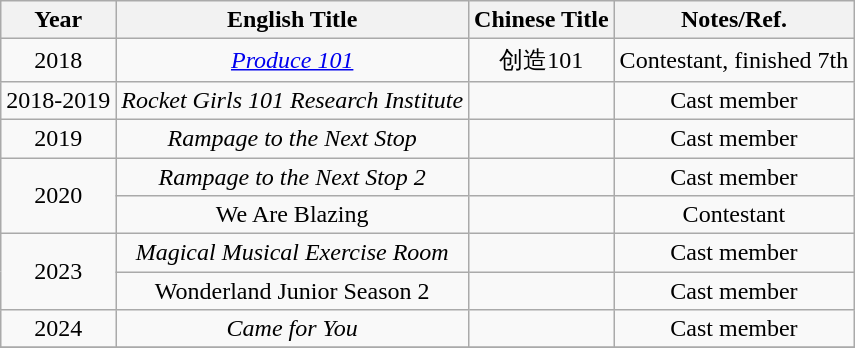<table class="wikitable" style="text-align:center;">
<tr>
<th>Year</th>
<th>English Title</th>
<th>Chinese Title</th>
<th>Notes/Ref.</th>
</tr>
<tr>
<td>2018</td>
<td><em><a href='#'>Produce 101</a></em></td>
<td>创造101</td>
<td>Contestant, finished 7th</td>
</tr>
<tr>
<td>2018-2019</td>
<td><em>Rocket Girls 101 Research Institute</em></td>
<td></td>
<td>Cast member</td>
</tr>
<tr>
<td>2019</td>
<td><em>Rampage to the Next Stop</em></td>
<td></td>
<td>Cast member</td>
</tr>
<tr>
<td rowspan="2">2020</td>
<td><em>Rampage to the Next Stop 2</em></td>
<td></td>
<td>Cast member</td>
</tr>
<tr>
<td>We Are Blazing</td>
<td></td>
<td>Contestant</td>
</tr>
<tr>
<td rowspan="2">2023</td>
<td><em>Magical Musical Exercise Room </em></td>
<td></td>
<td>Cast member</td>
</tr>
<tr>
<td>Wonderland Junior Season 2</td>
<td></td>
<td>Cast member</td>
</tr>
<tr>
<td>2024</td>
<td><em>Came for You</em></td>
<td></td>
<td>Cast member</td>
</tr>
<tr>
</tr>
</table>
